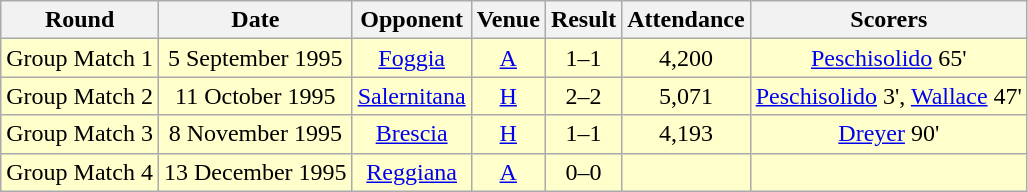<table class="wikitable" style="font-size:100%; text-align:center">
<tr>
<th>Round</th>
<th>Date</th>
<th>Opponent</th>
<th>Venue</th>
<th>Result</th>
<th>Attendance</th>
<th>Scorers</th>
</tr>
<tr style="background-color: #FFFFCC;">
<td>Group Match 1</td>
<td>5 September 1995</td>
<td><a href='#'>Foggia</a></td>
<td><a href='#'>A</a></td>
<td>1–1</td>
<td>4,200</td>
<td><a href='#'>Peschisolido</a> 65'</td>
</tr>
<tr style="background-color: #FFFFCC;">
<td>Group Match 2</td>
<td>11 October 1995</td>
<td><a href='#'>Salernitana</a></td>
<td><a href='#'>H</a></td>
<td>2–2</td>
<td>5,071</td>
<td><a href='#'>Peschisolido</a> 3', <a href='#'>Wallace</a> 47'</td>
</tr>
<tr style="background-color: #FFFFCC;">
<td>Group Match 3</td>
<td>8 November 1995</td>
<td><a href='#'>Brescia</a></td>
<td><a href='#'>H</a></td>
<td>1–1</td>
<td>4,193</td>
<td><a href='#'>Dreyer</a> 90'</td>
</tr>
<tr style="background-color: #FFFFCC;">
<td>Group Match 4</td>
<td>13 December 1995</td>
<td><a href='#'>Reggiana</a></td>
<td><a href='#'>A</a></td>
<td>0–0</td>
<td></td>
<td></td>
</tr>
</table>
